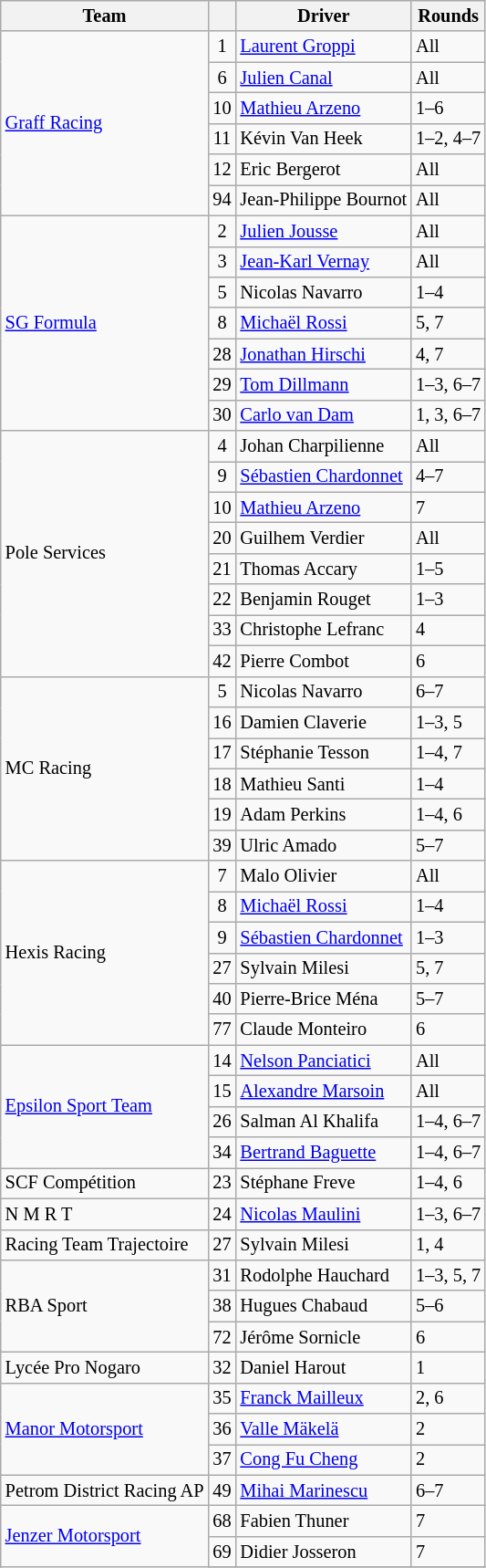<table class="wikitable" style="font-size: 85%;">
<tr>
<th>Team</th>
<th></th>
<th>Driver</th>
<th>Rounds</th>
</tr>
<tr>
<td rowspan=6> <a href='#'>Graff Racing</a></td>
<td align=center>1</td>
<td> <a href='#'>Laurent Groppi</a></td>
<td>All</td>
</tr>
<tr>
<td align=center>6</td>
<td> <a href='#'>Julien Canal</a></td>
<td>All</td>
</tr>
<tr>
<td align=center>10</td>
<td> <a href='#'>Mathieu Arzeno</a></td>
<td>1–6</td>
</tr>
<tr>
<td align=center>11</td>
<td> Kévin Van Heek</td>
<td>1–2, 4–7</td>
</tr>
<tr>
<td align=center>12</td>
<td> Eric Bergerot</td>
<td>All</td>
</tr>
<tr>
<td align=center>94</td>
<td> Jean-Philippe Bournot</td>
<td>All</td>
</tr>
<tr>
<td rowspan=7> <a href='#'>SG Formula</a></td>
<td align=center>2</td>
<td> <a href='#'>Julien Jousse</a></td>
<td>All</td>
</tr>
<tr>
<td align=center>3</td>
<td> <a href='#'>Jean-Karl Vernay</a></td>
<td>All</td>
</tr>
<tr>
<td align=center>5</td>
<td> Nicolas Navarro</td>
<td>1–4</td>
</tr>
<tr>
<td align=center>8</td>
<td> <a href='#'>Michaël Rossi</a></td>
<td>5, 7</td>
</tr>
<tr>
<td align=center>28</td>
<td> <a href='#'>Jonathan Hirschi</a></td>
<td>4, 7</td>
</tr>
<tr>
<td align=center>29</td>
<td> <a href='#'>Tom Dillmann</a></td>
<td>1–3, 6–7</td>
</tr>
<tr>
<td align=center>30</td>
<td> <a href='#'>Carlo van Dam</a></td>
<td>1, 3, 6–7</td>
</tr>
<tr>
<td rowspan=8> Pole Services</td>
<td align=center>4</td>
<td> Johan Charpilienne</td>
<td>All</td>
</tr>
<tr>
<td align=center>9</td>
<td> <a href='#'>Sébastien Chardonnet</a></td>
<td>4–7</td>
</tr>
<tr>
<td align=center>10</td>
<td> <a href='#'>Mathieu Arzeno</a></td>
<td>7</td>
</tr>
<tr>
<td align=center>20</td>
<td> Guilhem Verdier</td>
<td>All</td>
</tr>
<tr>
<td align=center>21</td>
<td> Thomas Accary</td>
<td>1–5</td>
</tr>
<tr>
<td align=center>22</td>
<td> Benjamin Rouget</td>
<td>1–3</td>
</tr>
<tr>
<td align=center>33</td>
<td> Christophe Lefranc</td>
<td>4</td>
</tr>
<tr>
<td align=center>42</td>
<td> Pierre Combot</td>
<td>6</td>
</tr>
<tr>
<td rowspan=6> MC Racing</td>
<td align=center>5</td>
<td> Nicolas Navarro</td>
<td>6–7</td>
</tr>
<tr>
<td align=center>16</td>
<td> Damien Claverie</td>
<td>1–3, 5</td>
</tr>
<tr>
<td align=center>17</td>
<td> Stéphanie Tesson</td>
<td>1–4, 7</td>
</tr>
<tr>
<td align=center>18</td>
<td> Mathieu Santi</td>
<td>1–4</td>
</tr>
<tr>
<td align=center>19</td>
<td> Adam Perkins</td>
<td>1–4, 6</td>
</tr>
<tr>
<td align=center>39</td>
<td> Ulric Amado</td>
<td>5–7</td>
</tr>
<tr>
<td rowspan=6> Hexis Racing</td>
<td align=center>7</td>
<td> Malo Olivier</td>
<td>All</td>
</tr>
<tr>
<td align=center>8</td>
<td> <a href='#'>Michaël Rossi</a></td>
<td>1–4</td>
</tr>
<tr>
<td align=center>9</td>
<td> <a href='#'>Sébastien Chardonnet</a></td>
<td>1–3</td>
</tr>
<tr>
<td align=center>27</td>
<td> Sylvain Milesi</td>
<td>5, 7</td>
</tr>
<tr>
<td align=center>40</td>
<td> Pierre-Brice Ména</td>
<td>5–7</td>
</tr>
<tr>
<td align=center>77</td>
<td> Claude Monteiro</td>
<td>6</td>
</tr>
<tr>
<td rowspan=4> <a href='#'>Epsilon Sport Team</a></td>
<td align=center>14</td>
<td> <a href='#'>Nelson Panciatici</a></td>
<td>All</td>
</tr>
<tr>
<td align=center>15</td>
<td> <a href='#'>Alexandre Marsoin</a></td>
<td>All</td>
</tr>
<tr>
<td align=center>26</td>
<td> Salman Al Khalifa</td>
<td>1–4, 6–7</td>
</tr>
<tr>
<td align=center>34</td>
<td> <a href='#'>Bertrand Baguette</a></td>
<td>1–4, 6–7</td>
</tr>
<tr>
<td> SCF Compétition</td>
<td align=center>23</td>
<td> Stéphane Freve</td>
<td>1–4, 6</td>
</tr>
<tr>
<td> N M R T</td>
<td align=center>24</td>
<td> <a href='#'>Nicolas Maulini</a></td>
<td>1–3, 6–7</td>
</tr>
<tr>
<td> Racing Team Trajectoire</td>
<td align=center>27</td>
<td> Sylvain Milesi</td>
<td>1, 4</td>
</tr>
<tr>
<td rowspan=3> RBA Sport</td>
<td align=center>31</td>
<td> Rodolphe Hauchard</td>
<td>1–3, 5, 7</td>
</tr>
<tr>
<td align=center>38</td>
<td> Hugues Chabaud</td>
<td>5–6</td>
</tr>
<tr>
<td align=center>72</td>
<td> Jérôme Sornicle</td>
<td>6</td>
</tr>
<tr>
<td> Lycée Pro Nogaro</td>
<td align=center>32</td>
<td> Daniel Harout</td>
<td>1</td>
</tr>
<tr>
<td rowspan=3> <a href='#'>Manor Motorsport</a></td>
<td align=center>35</td>
<td> <a href='#'>Franck Mailleux</a></td>
<td>2, 6</td>
</tr>
<tr>
<td align=center>36</td>
<td> <a href='#'>Valle Mäkelä</a></td>
<td>2</td>
</tr>
<tr>
<td align=center>37</td>
<td> <a href='#'>Cong Fu Cheng</a></td>
<td>2</td>
</tr>
<tr>
<td> Petrom District Racing AP</td>
<td align=center>49</td>
<td> <a href='#'>Mihai Marinescu</a></td>
<td>6–7</td>
</tr>
<tr>
<td rowspan=3> <a href='#'>Jenzer Motorsport</a></td>
<td align=center>68</td>
<td> Fabien Thuner</td>
<td>7</td>
</tr>
<tr>
<td align=center>69</td>
<td> Didier Josseron</td>
<td>7</td>
</tr>
<tr>
</tr>
</table>
